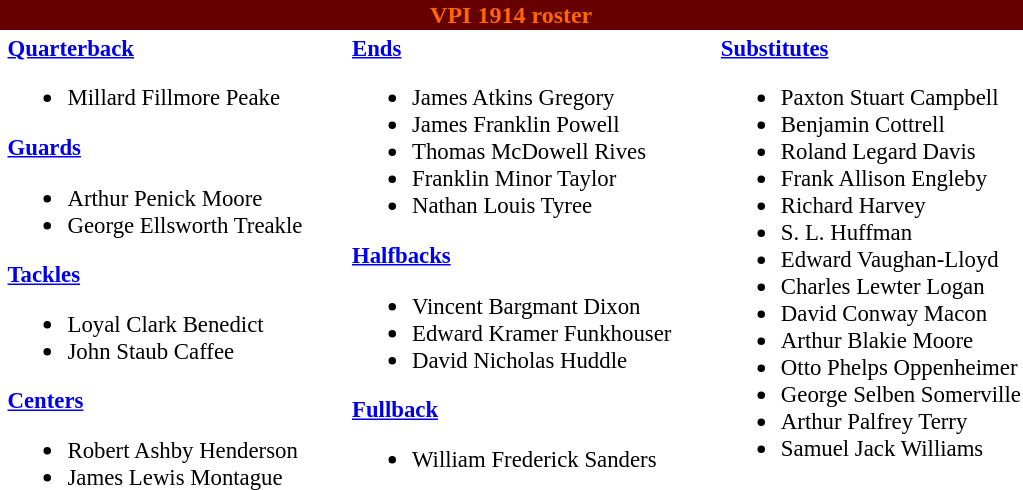<table class="toccolours" style="text-align: left;">
<tr>
<th colspan="9" style="background:#660000;color:#FF6600;text-align:center;"><span><strong>VPI 1914 roster</strong></span></th>
</tr>
<tr>
<td></td>
<td style="font-size:95%; vertical-align:top;"><strong><a href='#'>Quarterback</a></strong><br><ul><li>Millard Fillmore Peake</li></ul><strong><a href='#'>Guards</a></strong><ul><li>Arthur Penick Moore</li><li>George Ellsworth Treakle</li></ul><strong><a href='#'>Tackles</a></strong><ul><li>Loyal Clark Benedict</li><li>John Staub Caffee</li></ul><strong><a href='#'>Centers</a></strong><ul><li>Robert Ashby Henderson</li><li>James Lewis Montague</li></ul></td>
<td style="width: 25px;"></td>
<td style="font-size:95%; vertical-align:top;"><strong><a href='#'>Ends</a></strong><br><ul><li>James Atkins Gregory</li><li>James Franklin Powell</li><li>Thomas McDowell Rives</li><li>Franklin Minor Taylor</li><li>Nathan Louis Tyree</li></ul><strong><a href='#'>Halfbacks</a></strong><ul><li>Vincent Bargmant Dixon</li><li>Edward Kramer Funkhouser</li><li>David Nicholas Huddle</li></ul><strong><a href='#'>Fullback</a></strong><ul><li>William Frederick Sanders</li></ul></td>
<td style="width: 25px;"></td>
<td style="font-size:95%; vertical-align:top;"><strong><a href='#'>Substitutes</a></strong><br><ul><li>Paxton Stuart Campbell</li><li>Benjamin Cottrell</li><li>Roland Legard Davis</li><li>Frank Allison Engleby</li><li>Richard Harvey</li><li>S. L. Huffman</li><li>Edward Vaughan-Lloyd</li><li>Charles Lewter Logan</li><li>David Conway Macon</li><li>Arthur Blakie Moore</li><li>Otto Phelps Oppenheimer</li><li>George Selben Somerville</li><li>Arthur Palfrey Terry</li><li>Samuel Jack Williams</li></ul></td>
</tr>
</table>
